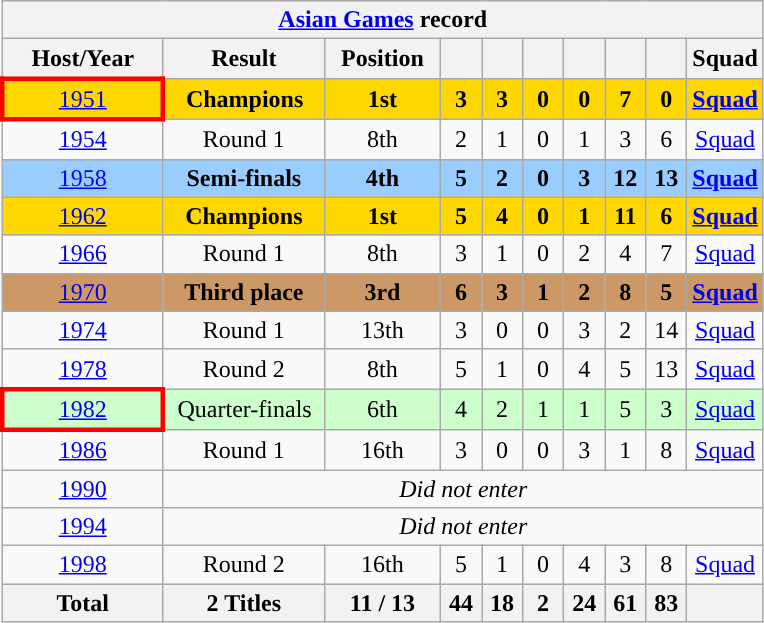<table class="wikitable" style="text-align:center">
<tr>
<th colspan= 10><a href='#'>Asian Games</a> record</th>
</tr>
<tr>
<th style="width:100px;">Host/Year</th>
<th style="width:100px;">Result</th>
<th style="width:70px;">Position</th>
<th style="width:20px;"></th>
<th style="width:20px;"></th>
<th style="width:20px;"></th>
<th style="width:20px;"></th>
<th style="width:20px;"></th>
<th style="width:20px;"></th>
<th style="width:20px;">Squad</th>
</tr>
<tr style="background:gold;">
<td style="border: 3px solid red"> <a href='#'>1951</a></td>
<td><strong>Champions</strong></td>
<td><strong>1st</strong></td>
<td><strong>3</strong></td>
<td><strong>3</strong></td>
<td><strong>0</strong></td>
<td><strong>0</strong></td>
<td><strong>7</strong></td>
<td><strong>0</strong></td>
<td><strong><a href='#'>Squad</a></strong></td>
</tr>
<tr>
<td> <a href='#'>1954</a></td>
<td>Round 1</td>
<td>8th</td>
<td>2</td>
<td>1</td>
<td>0</td>
<td>1</td>
<td>3</td>
<td>6</td>
<td><a href='#'>Squad</a></td>
</tr>
<tr style="background:#9acdff;">
<td> <a href='#'>1958</a></td>
<td><strong>Semi-finals</strong></td>
<td><strong>4th</strong></td>
<td><strong>5</strong></td>
<td><strong>2</strong></td>
<td><strong>0</strong></td>
<td><strong>3</strong></td>
<td><strong>12</strong></td>
<td><strong>13</strong></td>
<td><strong><a href='#'>Squad</a></strong></td>
</tr>
<tr style="background:gold">
<td> <a href='#'>1962</a></td>
<td><strong>Champions</strong></td>
<td><strong>1st</strong></td>
<td><strong>5</strong></td>
<td><strong>4</strong></td>
<td><strong>0</strong></td>
<td><strong>1</strong></td>
<td><strong>11</strong></td>
<td><strong>6</strong></td>
<td><strong><a href='#'>Squad</a></strong></td>
</tr>
<tr>
<td> <a href='#'>1966</a></td>
<td>Round 1</td>
<td>8th</td>
<td>3</td>
<td>1</td>
<td>0</td>
<td>2</td>
<td>4</td>
<td>7</td>
<td><a href='#'>Squad</a></td>
</tr>
<tr style="background:#c96;">
<td> <a href='#'>1970</a></td>
<td><strong>Third place</strong></td>
<td><strong>3rd</strong></td>
<td><strong>6</strong></td>
<td><strong>3</strong></td>
<td><strong>1</strong></td>
<td><strong>2</strong></td>
<td><strong>8</strong></td>
<td><strong>5</strong></td>
<td><strong><a href='#'>Squad</a></strong></td>
</tr>
<tr>
<td> <a href='#'>1974</a></td>
<td>Round 1</td>
<td>13th</td>
<td>3</td>
<td>0</td>
<td>0</td>
<td>3</td>
<td>2</td>
<td>14</td>
<td><a href='#'>Squad</a></td>
</tr>
<tr>
<td> <a href='#'>1978</a></td>
<td>Round 2</td>
<td>8th</td>
<td>5</td>
<td>1</td>
<td>0</td>
<td>4</td>
<td>5</td>
<td>13</td>
<td><a href='#'>Squad</a></td>
</tr>
<tr bgcolor=#ccffcc>
<td style="border: 3px solid red"> <a href='#'>1982</a></td>
<td>Quarter-finals</td>
<td>6th</td>
<td>4</td>
<td>2</td>
<td>1</td>
<td>1</td>
<td>5</td>
<td>3</td>
<td><a href='#'>Squad</a></td>
</tr>
<tr>
<td> <a href='#'>1986</a></td>
<td>Round 1</td>
<td>16th</td>
<td>3</td>
<td>0</td>
<td>0</td>
<td>3</td>
<td>1</td>
<td>8</td>
<td><a href='#'>Squad</a></td>
</tr>
<tr>
<td> <a href='#'>1990</a></td>
<td colspan=9><em>Did not enter</em></td>
</tr>
<tr>
<td> <a href='#'>1994</a></td>
<td colspan=9><em>Did not enter</em></td>
</tr>
<tr>
<td> <a href='#'>1998</a></td>
<td>Round 2</td>
<td>16th</td>
<td>5</td>
<td>1</td>
<td>0</td>
<td>4</td>
<td>3</td>
<td>8</td>
<td><a href='#'>Squad</a></td>
</tr>
<tr>
<th>Total</th>
<th>2 Titles</th>
<th>11 / 13</th>
<th>44</th>
<th>18</th>
<th>2</th>
<th>24</th>
<th>61</th>
<th>83</th>
<th></th>
</tr>
</table>
